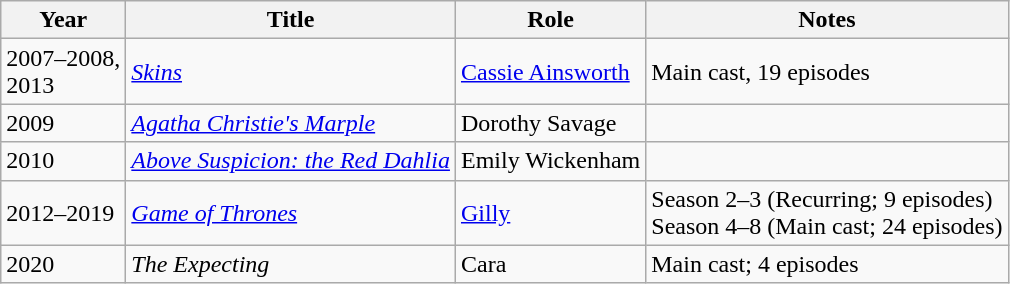<table class="wikitable sortable">
<tr>
<th>Year</th>
<th>Title</th>
<th>Role</th>
<th>Notes</th>
</tr>
<tr>
<td>2007–2008, <br> 2013</td>
<td><em><a href='#'>Skins</a></em></td>
<td><a href='#'>Cassie Ainsworth</a></td>
<td>Main cast, 19 episodes</td>
</tr>
<tr>
<td>2009</td>
<td><em><a href='#'>Agatha Christie's Marple</a></em></td>
<td>Dorothy Savage</td>
<td></td>
</tr>
<tr>
<td>2010</td>
<td><em><a href='#'>Above Suspicion: the Red Dahlia</a></em></td>
<td>Emily Wickenham</td>
<td></td>
</tr>
<tr>
<td>2012–2019</td>
<td><em><a href='#'>Game of Thrones</a></em></td>
<td><a href='#'>Gilly</a></td>
<td>Season 2–3 (Recurring; 9 episodes)<br> Season 4–8 (Main cast; 24 episodes)</td>
</tr>
<tr>
<td>2020</td>
<td><em>The Expecting</em></td>
<td>Cara</td>
<td>Main cast; 4 episodes</td>
</tr>
</table>
